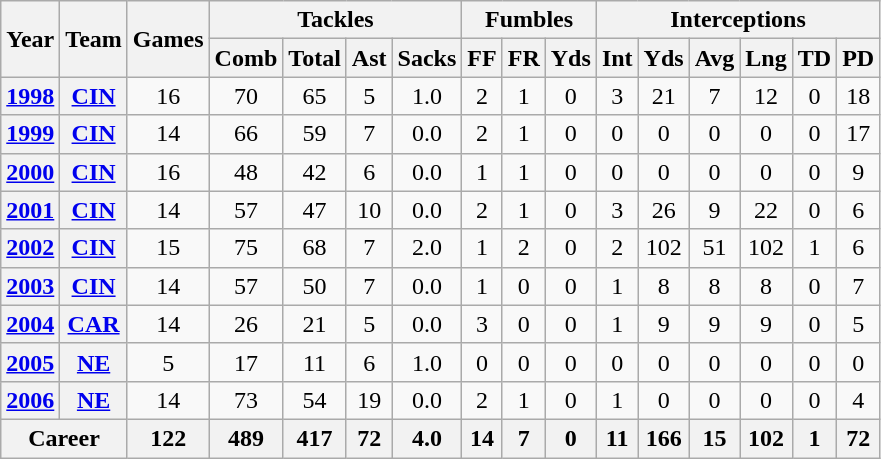<table class="wikitable" style="text-align: center;">
<tr>
<th rowspan="2">Year</th>
<th rowspan="2">Team</th>
<th rowspan="2">Games</th>
<th colspan="4">Tackles</th>
<th colspan="3">Fumbles</th>
<th colspan="6">Interceptions</th>
</tr>
<tr>
<th>Comb</th>
<th>Total</th>
<th>Ast</th>
<th>Sacks</th>
<th>FF</th>
<th>FR</th>
<th>Yds</th>
<th>Int</th>
<th>Yds</th>
<th>Avg</th>
<th>Lng</th>
<th>TD</th>
<th>PD</th>
</tr>
<tr>
<th><a href='#'>1998</a></th>
<th><a href='#'>CIN</a></th>
<td>16</td>
<td>70</td>
<td>65</td>
<td>5</td>
<td>1.0</td>
<td>2</td>
<td>1</td>
<td>0</td>
<td>3</td>
<td>21</td>
<td>7</td>
<td>12</td>
<td>0</td>
<td>18</td>
</tr>
<tr>
<th><a href='#'>1999</a></th>
<th><a href='#'>CIN</a></th>
<td>14</td>
<td>66</td>
<td>59</td>
<td>7</td>
<td>0.0</td>
<td>2</td>
<td>1</td>
<td>0</td>
<td>0</td>
<td>0</td>
<td>0</td>
<td>0</td>
<td>0</td>
<td>17</td>
</tr>
<tr>
<th><a href='#'>2000</a></th>
<th><a href='#'>CIN</a></th>
<td>16</td>
<td>48</td>
<td>42</td>
<td>6</td>
<td>0.0</td>
<td>1</td>
<td>1</td>
<td>0</td>
<td>0</td>
<td>0</td>
<td>0</td>
<td>0</td>
<td>0</td>
<td>9</td>
</tr>
<tr>
<th><a href='#'>2001</a></th>
<th><a href='#'>CIN</a></th>
<td>14</td>
<td>57</td>
<td>47</td>
<td>10</td>
<td>0.0</td>
<td>2</td>
<td>1</td>
<td>0</td>
<td>3</td>
<td>26</td>
<td>9</td>
<td>22</td>
<td>0</td>
<td>6</td>
</tr>
<tr>
<th><a href='#'>2002</a></th>
<th><a href='#'>CIN</a></th>
<td>15</td>
<td>75</td>
<td>68</td>
<td>7</td>
<td>2.0</td>
<td>1</td>
<td>2</td>
<td>0</td>
<td>2</td>
<td>102</td>
<td>51</td>
<td>102</td>
<td>1</td>
<td>6</td>
</tr>
<tr>
<th><a href='#'>2003</a></th>
<th><a href='#'>CIN</a></th>
<td>14</td>
<td>57</td>
<td>50</td>
<td>7</td>
<td>0.0</td>
<td>1</td>
<td>0</td>
<td>0</td>
<td>1</td>
<td>8</td>
<td>8</td>
<td>8</td>
<td>0</td>
<td>7</td>
</tr>
<tr>
<th><a href='#'>2004</a></th>
<th><a href='#'>CAR</a></th>
<td>14</td>
<td>26</td>
<td>21</td>
<td>5</td>
<td>0.0</td>
<td>3</td>
<td>0</td>
<td>0</td>
<td>1</td>
<td>9</td>
<td>9</td>
<td>9</td>
<td>0</td>
<td>5</td>
</tr>
<tr>
<th><a href='#'>2005</a></th>
<th><a href='#'>NE</a></th>
<td>5</td>
<td>17</td>
<td>11</td>
<td>6</td>
<td>1.0</td>
<td>0</td>
<td>0</td>
<td>0</td>
<td>0</td>
<td>0</td>
<td>0</td>
<td>0</td>
<td>0</td>
<td>0</td>
</tr>
<tr>
<th><a href='#'>2006</a></th>
<th><a href='#'>NE</a></th>
<td>14</td>
<td>73</td>
<td>54</td>
<td>19</td>
<td>0.0</td>
<td>2</td>
<td>1</td>
<td>0</td>
<td>1</td>
<td>0</td>
<td>0</td>
<td>0</td>
<td>0</td>
<td>4</td>
</tr>
<tr>
<th colspan="2">Career</th>
<th>122</th>
<th>489</th>
<th>417</th>
<th>72</th>
<th>4.0</th>
<th>14</th>
<th>7</th>
<th>0</th>
<th>11</th>
<th>166</th>
<th>15</th>
<th>102</th>
<th>1</th>
<th>72</th>
</tr>
</table>
